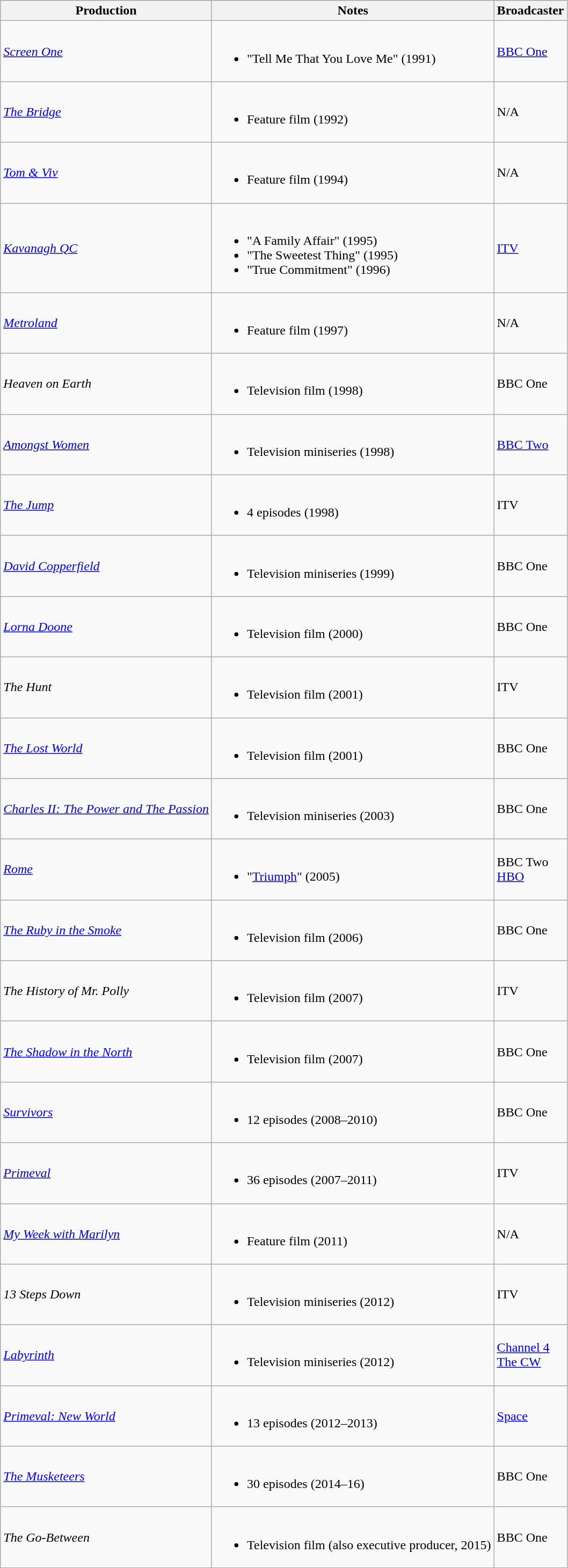<table class="wikitable">
<tr style="background:#ccc; text-align:center;">
<th>Production</th>
<th>Notes</th>
<th>Broadcaster</th>
</tr>
<tr>
<td><em><a href='#'>Screen One</a></em></td>
<td><br><ul><li>"Tell Me That You Love Me" (1991)</li></ul></td>
<td><a href='#'>BBC One</a></td>
</tr>
<tr>
<td><em><a href='#'>The Bridge</a></em></td>
<td><br><ul><li>Feature film (1992)</li></ul></td>
<td>N/A</td>
</tr>
<tr>
<td><em><a href='#'>Tom & Viv</a></em></td>
<td><br><ul><li>Feature film (1994)</li></ul></td>
<td>N/A</td>
</tr>
<tr>
<td><em><a href='#'>Kavanagh QC</a></em></td>
<td><br><ul><li>"A Family Affair" (1995)</li><li>"The Sweetest Thing" (1995)</li><li>"True Commitment" (1996)</li></ul></td>
<td><a href='#'>ITV</a></td>
</tr>
<tr>
<td><em><a href='#'>Metroland</a></em></td>
<td><br><ul><li>Feature film (1997)</li></ul></td>
<td>N/A</td>
</tr>
<tr>
<td><em>Heaven on Earth</em></td>
<td><br><ul><li>Television film (1998)</li></ul></td>
<td>BBC One</td>
</tr>
<tr>
<td><em><a href='#'>Amongst Women</a></em></td>
<td><br><ul><li>Television miniseries (1998)</li></ul></td>
<td><a href='#'>BBC Two</a></td>
</tr>
<tr>
<td><em><a href='#'>The Jump</a></em></td>
<td><br><ul><li>4 episodes (1998)</li></ul></td>
<td>ITV</td>
</tr>
<tr>
<td><em><a href='#'>David Copperfield</a></em></td>
<td><br><ul><li>Television miniseries (1999)</li></ul></td>
<td>BBC One</td>
</tr>
<tr>
<td><em><a href='#'>Lorna Doone</a></em></td>
<td><br><ul><li>Television film (2000)</li></ul></td>
<td>BBC One</td>
</tr>
<tr>
<td><em>The Hunt</em></td>
<td><br><ul><li>Television film (2001)</li></ul></td>
<td>ITV</td>
</tr>
<tr>
<td><em><a href='#'>The Lost World</a></em></td>
<td><br><ul><li>Television film (2001)</li></ul></td>
<td>BBC One</td>
</tr>
<tr>
<td><em><a href='#'>Charles II: The Power and The Passion</a></em></td>
<td><br><ul><li>Television miniseries (2003)</li></ul></td>
<td>BBC One</td>
</tr>
<tr>
<td><em><a href='#'>Rome</a></em></td>
<td><br><ul><li>"<a href='#'>Triumph</a>" (2005)</li></ul></td>
<td>BBC Two<br><a href='#'>HBO</a></td>
</tr>
<tr>
<td><em><a href='#'>The Ruby in the Smoke</a></em></td>
<td><br><ul><li>Television film (2006)</li></ul></td>
<td>BBC One</td>
</tr>
<tr>
<td><em>The History of Mr. Polly</em></td>
<td><br><ul><li>Television film (2007)</li></ul></td>
<td>ITV</td>
</tr>
<tr>
<td><em><a href='#'>The Shadow in the North</a></em></td>
<td><br><ul><li>Television film (2007)</li></ul></td>
<td>BBC One</td>
</tr>
<tr>
<td><em><a href='#'>Survivors</a></em></td>
<td><br><ul><li>12 episodes (2008–2010)</li></ul></td>
<td>BBC One</td>
</tr>
<tr>
<td><em><a href='#'>Primeval</a></em></td>
<td><br><ul><li>36 episodes (2007–2011)</li></ul></td>
<td>ITV</td>
</tr>
<tr>
<td><em><a href='#'>My Week with Marilyn</a></em></td>
<td><br><ul><li>Feature film (2011)</li></ul></td>
<td>N/A</td>
</tr>
<tr>
<td><em>13 Steps Down</em></td>
<td><br><ul><li>Television miniseries (2012)</li></ul></td>
<td>ITV</td>
</tr>
<tr>
<td><em><a href='#'>Labyrinth</a></em></td>
<td><br><ul><li>Television miniseries (2012)</li></ul></td>
<td><a href='#'>Channel 4</a><br><a href='#'>The CW</a></td>
</tr>
<tr>
<td><em><a href='#'>Primeval: New World</a></em></td>
<td><br><ul><li>13 episodes (2012–2013)</li></ul></td>
<td><a href='#'>Space</a></td>
</tr>
<tr>
<td><em><a href='#'>The Musketeers</a></em></td>
<td><br><ul><li>30 episodes (2014–16)</li></ul></td>
<td>BBC One</td>
</tr>
<tr>
<td><em>The Go-Between</em></td>
<td><br><ul><li>Television film (also executive producer, 2015)</li></ul></td>
<td>BBC One</td>
</tr>
</table>
